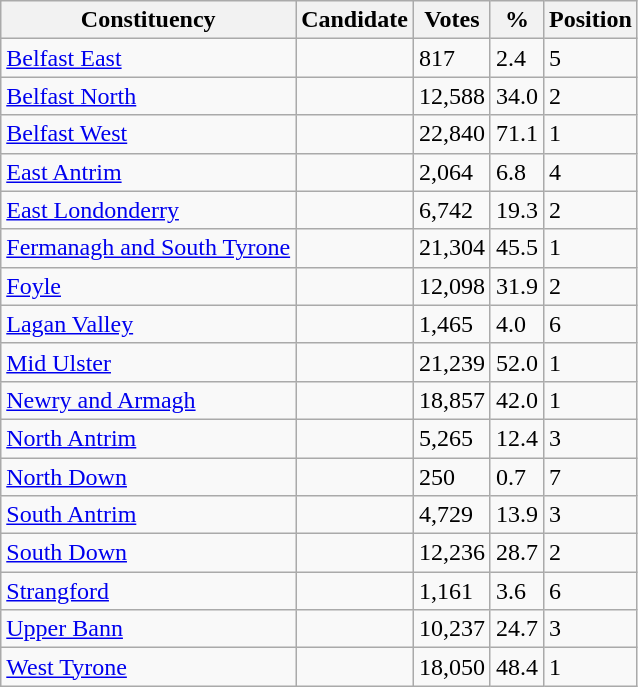<table class="wikitable sortable">
<tr>
<th>Constituency</th>
<th>Candidate</th>
<th>Votes</th>
<th>%</th>
<th>Position</th>
</tr>
<tr>
<td><a href='#'>Belfast East</a></td>
<td></td>
<td>817</td>
<td>2.4</td>
<td>5</td>
</tr>
<tr>
<td><a href='#'>Belfast North</a></td>
<td></td>
<td>12,588</td>
<td>34.0</td>
<td>2</td>
</tr>
<tr>
<td><a href='#'>Belfast West</a></td>
<td></td>
<td>22,840</td>
<td>71.1</td>
<td>1</td>
</tr>
<tr>
<td><a href='#'>East Antrim</a></td>
<td></td>
<td>2,064</td>
<td>6.8</td>
<td>4</td>
</tr>
<tr>
<td><a href='#'>East Londonderry</a></td>
<td></td>
<td>6,742</td>
<td>19.3</td>
<td>2</td>
</tr>
<tr>
<td><a href='#'>Fermanagh and South Tyrone</a></td>
<td></td>
<td>21,304</td>
<td>45.5</td>
<td>1</td>
</tr>
<tr>
<td><a href='#'>Foyle</a></td>
<td></td>
<td>12,098</td>
<td>31.9</td>
<td>2</td>
</tr>
<tr>
<td><a href='#'>Lagan Valley</a></td>
<td></td>
<td>1,465</td>
<td>4.0</td>
<td>6</td>
</tr>
<tr>
<td><a href='#'>Mid Ulster</a></td>
<td></td>
<td>21,239</td>
<td>52.0</td>
<td>1</td>
</tr>
<tr>
<td><a href='#'>Newry and Armagh</a></td>
<td></td>
<td>18,857</td>
<td>42.0</td>
<td>1</td>
</tr>
<tr>
<td><a href='#'>North Antrim</a></td>
<td></td>
<td>5,265</td>
<td>12.4</td>
<td>3</td>
</tr>
<tr>
<td><a href='#'>North Down</a></td>
<td></td>
<td>250</td>
<td>0.7</td>
<td>7</td>
</tr>
<tr>
<td><a href='#'>South Antrim</a></td>
<td></td>
<td>4,729</td>
<td>13.9</td>
<td>3</td>
</tr>
<tr>
<td><a href='#'>South Down</a></td>
<td></td>
<td>12,236</td>
<td>28.7</td>
<td>2</td>
</tr>
<tr>
<td><a href='#'>Strangford</a></td>
<td></td>
<td>1,161</td>
<td>3.6</td>
<td>6</td>
</tr>
<tr>
<td><a href='#'>Upper Bann</a></td>
<td></td>
<td>10,237</td>
<td>24.7</td>
<td>3</td>
</tr>
<tr>
<td><a href='#'>West Tyrone</a></td>
<td></td>
<td>18,050</td>
<td>48.4</td>
<td>1</td>
</tr>
</table>
